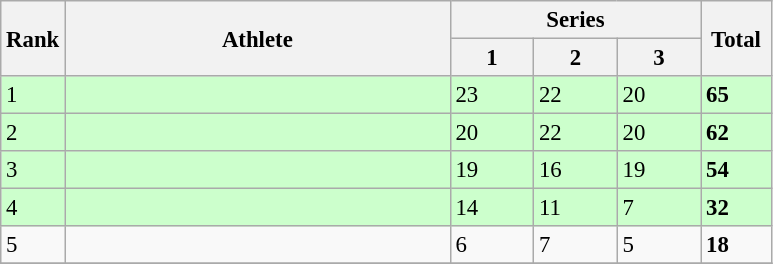<table class="wikitable" style="font-size:95%" style="width:35em;" style="text-align:center">
<tr>
<th rowspan=2>Rank</th>
<th rowspan=2 width=250>Athlete</th>
<th colspan=3 width=160>Series</th>
<th rowspan=2 width=40>Total</th>
</tr>
<tr>
<th>1</th>
<th>2</th>
<th>3</th>
</tr>
<tr bgcolor=ccffcc>
<td>1</td>
<td align=left></td>
<td>23</td>
<td>22</td>
<td>20</td>
<td><strong>65</strong></td>
</tr>
<tr bgcolor=ccffcc>
<td>2</td>
<td align=left></td>
<td>20</td>
<td>22</td>
<td>20</td>
<td><strong>62</strong></td>
</tr>
<tr bgcolor=ccffcc>
<td>3</td>
<td align=left></td>
<td>19</td>
<td>16</td>
<td>19</td>
<td><strong>54</strong></td>
</tr>
<tr bgcolor=ccffcc>
<td>4</td>
<td align=left></td>
<td>14</td>
<td>11</td>
<td>7</td>
<td><strong>32</strong></td>
</tr>
<tr>
<td>5</td>
<td align=left></td>
<td>6</td>
<td>7</td>
<td>5</td>
<td><strong>18</strong></td>
</tr>
<tr>
</tr>
</table>
